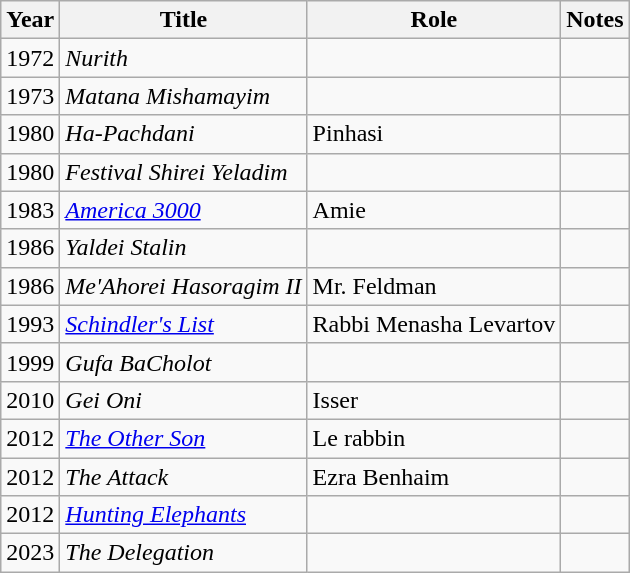<table class="wikitable">
<tr>
<th>Year</th>
<th>Title</th>
<th>Role</th>
<th>Notes</th>
</tr>
<tr>
<td>1972</td>
<td><em>Nurith</em></td>
<td></td>
<td></td>
</tr>
<tr>
<td>1973</td>
<td><em>Matana Mishamayim</em></td>
<td></td>
<td></td>
</tr>
<tr>
<td>1980</td>
<td><em>Ha-Pachdani</em></td>
<td>Pinhasi</td>
<td></td>
</tr>
<tr>
<td>1980</td>
<td><em>Festival Shirei Yeladim</em></td>
<td></td>
<td></td>
</tr>
<tr>
<td>1983</td>
<td><em><a href='#'>America 3000</a></em></td>
<td>Amie</td>
<td></td>
</tr>
<tr>
<td>1986</td>
<td><em>Yaldei Stalin</em></td>
<td></td>
<td></td>
</tr>
<tr>
<td>1986</td>
<td><em>Me'Ahorei Hasoragim II</em></td>
<td>Mr. Feldman</td>
<td></td>
</tr>
<tr>
<td>1993</td>
<td><em><a href='#'>Schindler's List</a></em></td>
<td>Rabbi Menasha Levartov</td>
<td></td>
</tr>
<tr>
<td>1999</td>
<td><em>Gufa BaCholot</em></td>
<td></td>
<td></td>
</tr>
<tr>
<td>2010</td>
<td><em>Gei Oni</em></td>
<td>Isser</td>
<td></td>
</tr>
<tr>
<td>2012</td>
<td><em><a href='#'>The Other Son</a></em></td>
<td>Le rabbin</td>
<td></td>
</tr>
<tr>
<td>2012</td>
<td><em>The Attack</em></td>
<td>Ezra Benhaim</td>
<td></td>
</tr>
<tr>
<td>2012</td>
<td><em><a href='#'>Hunting Elephants</a></em></td>
<td></td>
<td></td>
</tr>
<tr>
<td>2023</td>
<td><em>The Delegation</em></td>
<td></td>
<td></td>
</tr>
</table>
